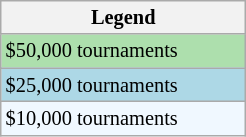<table class="wikitable" style="font-size:85%; width:13%;">
<tr>
<th>Legend</th>
</tr>
<tr style="background:#addfad;">
<td>$50,000 tournaments</td>
</tr>
<tr style="background:lightblue;">
<td>$25,000 tournaments</td>
</tr>
<tr style="background:#f0f8ff;">
<td>$10,000 tournaments</td>
</tr>
</table>
